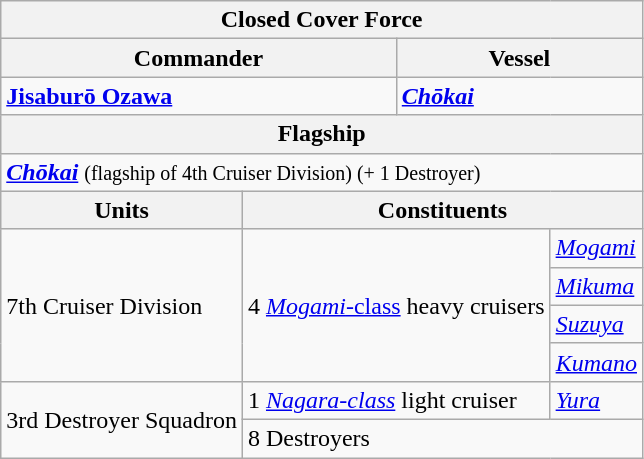<table class="wikitable">
<tr>
<th colspan="4">Closed Cover Force</th>
</tr>
<tr>
<th colspan="2">Commander</th>
<th colspan="2">Vessel</th>
</tr>
<tr>
<td colspan="2"><strong><a href='#'>Jisaburō Ozawa</a></strong></td>
<td colspan="2"><a href='#'><strong><em>Chōkai</em></strong></a></td>
</tr>
<tr>
<th colspan="4">Flagship</th>
</tr>
<tr>
<td colspan="4"><a href='#'><strong><em>Chōkai</em></strong></a> <small>(flagship of 4th Cruiser Division) (+ 1 Destroyer)</small></td>
</tr>
<tr>
<th>Units</th>
<th colspan="3">Constituents</th>
</tr>
<tr>
<td rowspan="4">7th Cruiser Division</td>
<td colspan="2" rowspan="4">4 <a href='#'><em>Mogami</em>-class</a> heavy cruisers</td>
<td><a href='#'><em>Mogami</em></a></td>
</tr>
<tr>
<td><a href='#'><em>Mikuma</em></a></td>
</tr>
<tr>
<td><a href='#'><em>Suzuya</em></a></td>
</tr>
<tr>
<td><a href='#'><em>Kumano</em></a></td>
</tr>
<tr>
<td rowspan="2">3rd Destroyer Squadron</td>
<td colspan="2">1 <em><a href='#'>Nagara-class</a></em> light cruiser</td>
<td><a href='#'><em>Yura</em></a></td>
</tr>
<tr>
<td colspan="3">8 Destroyers</td>
</tr>
</table>
